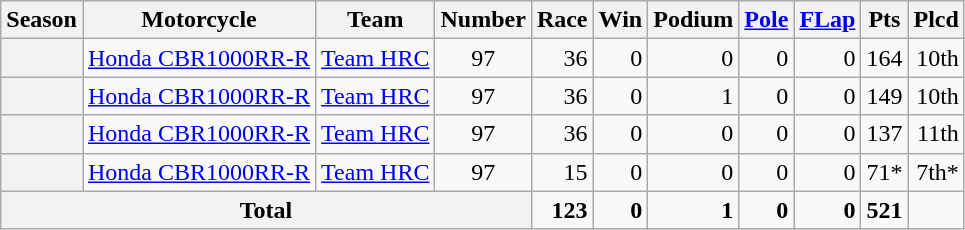<table class="wikitable" style="text-align:right;">
<tr>
<th>Season</th>
<th>Motorcycle</th>
<th>Team</th>
<th>Number</th>
<th>Race</th>
<th>Win</th>
<th>Podium</th>
<th><a href='#'>Pole</a></th>
<th><a href='#'>FLap</a></th>
<th>Pts</th>
<th>Plcd</th>
</tr>
<tr>
<th></th>
<td style="text-align:left;"><a href='#'>Honda CBR1000RR-R</a></td>
<td style="text-align:left;"><a href='#'>Team HRC</a></td>
<td style="text-align:center;">97</td>
<td>36</td>
<td>0</td>
<td>0</td>
<td>0</td>
<td>0</td>
<td>164</td>
<td>10th</td>
</tr>
<tr>
<th></th>
<td style="text-align:left;"><a href='#'>Honda CBR1000RR-R</a></td>
<td style="text-align:left;"><a href='#'>Team HRC</a></td>
<td style="text-align:center;">97</td>
<td>36</td>
<td>0</td>
<td>1</td>
<td>0</td>
<td>0</td>
<td>149</td>
<td>10th</td>
</tr>
<tr>
<th></th>
<td style="text-align:left;"><a href='#'>Honda CBR1000RR-R</a></td>
<td style="text-align:left;"><a href='#'>Team HRC</a></td>
<td style="text-align:center;">97</td>
<td>36</td>
<td>0</td>
<td>0</td>
<td>0</td>
<td>0</td>
<td>137</td>
<td>11th</td>
</tr>
<tr>
<th></th>
<td style="text-align:left;"><a href='#'>Honda CBR1000RR-R</a></td>
<td style="text-align:left;"><a href='#'>Team HRC</a></td>
<td style="text-align:center;">97</td>
<td>15</td>
<td>0</td>
<td>0</td>
<td>0</td>
<td>0</td>
<td>71*</td>
<td>7th*</td>
</tr>
<tr>
<th colspan="4">Total</th>
<td><strong>123</strong></td>
<td><strong>0</strong></td>
<td><strong>1</strong></td>
<td><strong>0</strong></td>
<td><strong>0</strong></td>
<td><strong>521</strong></td>
<td></td>
</tr>
</table>
